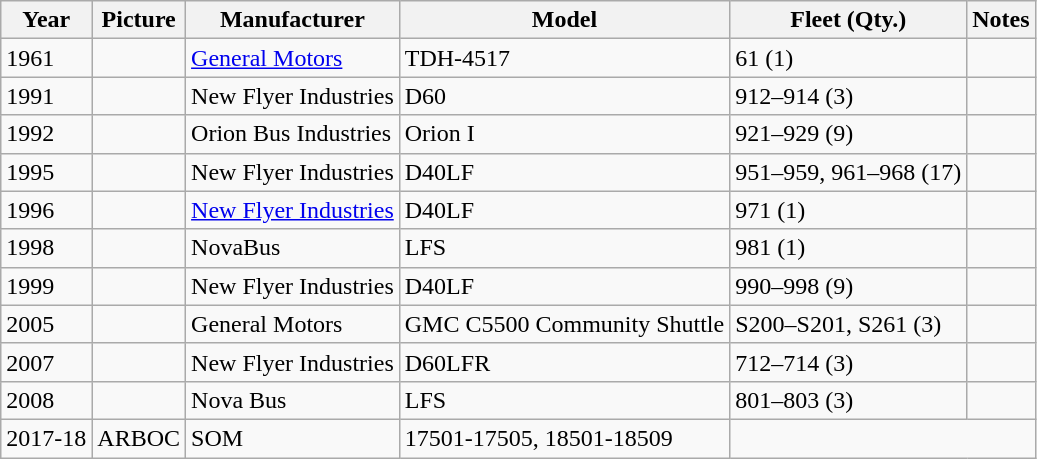<table class="wikitable">
<tr>
<th>Year</th>
<th>Picture</th>
<th>Manufacturer</th>
<th>Model</th>
<th>Fleet (Qty.)</th>
<th>Notes</th>
</tr>
<tr>
<td>1961</td>
<td></td>
<td><a href='#'>General Motors</a></td>
<td>TDH-4517</td>
<td>61 (1)</td>
<td></td>
</tr>
<tr>
<td>1991</td>
<td></td>
<td>New Flyer Industries</td>
<td>D60</td>
<td>912–914 (3)</td>
<td></td>
</tr>
<tr>
<td>1992</td>
<td></td>
<td>Orion Bus Industries</td>
<td>Orion I</td>
<td>921–929 (9)</td>
<td></td>
</tr>
<tr>
<td>1995</td>
<td></td>
<td>New Flyer Industries</td>
<td>D40LF</td>
<td>951–959, 961–968 (17)</td>
<td></td>
</tr>
<tr>
<td>1996</td>
<td></td>
<td><a href='#'>New Flyer Industries</a></td>
<td>D40LF</td>
<td>971 (1)</td>
<td></td>
</tr>
<tr>
<td>1998</td>
<td></td>
<td>NovaBus</td>
<td>LFS</td>
<td>981 (1)</td>
<td></td>
</tr>
<tr>
<td>1999</td>
<td></td>
<td>New Flyer Industries</td>
<td>D40LF</td>
<td>990–998 (9)</td>
<td></td>
</tr>
<tr>
<td>2005</td>
<td></td>
<td>General Motors</td>
<td>GMC C5500 Community Shuttle</td>
<td>S200–S201, S261 (3)</td>
<td></td>
</tr>
<tr>
<td>2007</td>
<td></td>
<td>New Flyer Industries</td>
<td>D60LFR</td>
<td>712–714 (3)</td>
<td></td>
</tr>
<tr>
<td>2008</td>
<td></td>
<td>Nova Bus</td>
<td>LFS</td>
<td>801–803 (3)</td>
<td></td>
</tr>
<tr>
<td>2017-18</td>
<td>ARBOC</td>
<td>SOM</td>
<td>17501-17505, 18501-18509</td>
</tr>
</table>
